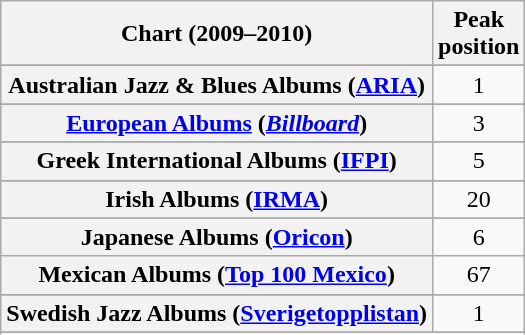<table class="wikitable sortable plainrowheaders" style="text-align:center">
<tr>
<th scope="col">Chart (2009–2010)</th>
<th scope="col">Peak<br>position</th>
</tr>
<tr>
</tr>
<tr>
<th scope="row">Australian Jazz & Blues Albums (<a href='#'>ARIA</a>)</th>
<td>1</td>
</tr>
<tr>
</tr>
<tr>
</tr>
<tr>
</tr>
<tr>
</tr>
<tr>
</tr>
<tr>
</tr>
<tr>
</tr>
<tr>
<th scope="row"><a href='#'>European Albums</a> (<em><a href='#'>Billboard</a></em>)</th>
<td>3</td>
</tr>
<tr>
</tr>
<tr>
</tr>
<tr>
</tr>
<tr>
<th scope="row">Greek International Albums (<a href='#'>IFPI</a>)</th>
<td>5</td>
</tr>
<tr>
</tr>
<tr>
<th scope="row">Irish Albums (<a href='#'>IRMA</a>)</th>
<td style="text-align:center">20</td>
</tr>
<tr>
</tr>
<tr>
<th scope="row">Japanese Albums (<a href='#'>Oricon</a>)</th>
<td>6</td>
</tr>
<tr>
<th scope="row">Mexican Albums (<a href='#'>Top 100 Mexico</a>)</th>
<td>67</td>
</tr>
<tr>
</tr>
<tr>
</tr>
<tr>
</tr>
<tr>
</tr>
<tr>
</tr>
<tr>
</tr>
<tr>
</tr>
<tr>
<th scope="row">Swedish Jazz Albums (<a href='#'>Sverigetopplistan</a>)</th>
<td>1</td>
</tr>
<tr>
</tr>
<tr>
</tr>
<tr>
</tr>
<tr>
</tr>
<tr>
</tr>
</table>
